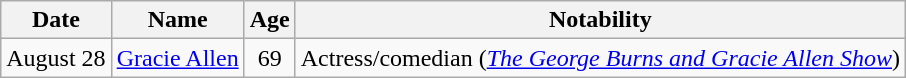<table class="wikitable">
<tr>
<th>Date</th>
<th>Name</th>
<th>Age</th>
<th>Notability</th>
</tr>
<tr>
<td>August 28</td>
<td><a href='#'>Gracie Allen</a></td>
<td align="center">69</td>
<td>Actress/comedian (<em><a href='#'>The George Burns and Gracie Allen Show</a></em>)</td>
</tr>
</table>
